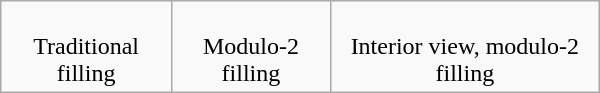<table class="wikitable" width="400" style="vertical-align:top;text-align:center">
<tr>
<td align=center><br>Traditional filling</td>
<td align=center><br>Modulo-2 filling</td>
<td align=center><br>Interior view, modulo-2 filling</td>
</tr>
</table>
